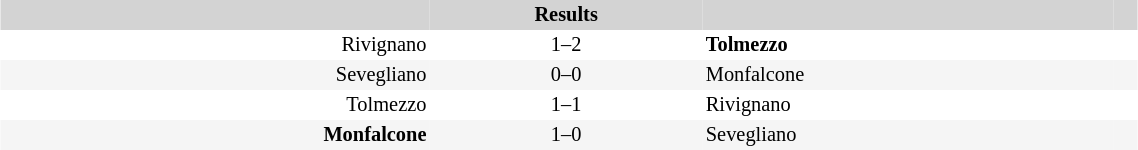<table align=center style="font-size: 85%; border-collapse:collapse" border=0 cellspacing=0 cellpadding=2 width=60%>
<tr bgcolor="D3D3D3">
<th align=right></th>
<th align=center>Results</th>
<th align=left></th>
<th align=center></th>
</tr>
<tr bgcolor=#FFFFFF>
<td align=right>Rivignano</td>
<td align=center>1–2</td>
<td><strong>Tolmezzo</strong></td>
<td align=center></td>
</tr>
<tr bgcolor=#F5F5F5>
<td align=right>Sevegliano</td>
<td align=center>0–0</td>
<td>Monfalcone</td>
<td align=center></td>
</tr>
<tr bgcolor=#FFFFFF>
<td align=right>Tolmezzo</td>
<td align=center>1–1</td>
<td>Rivignano</td>
<td align=center></td>
</tr>
<tr bgcolor=#F5F5F5>
<td align=right><strong>Monfalcone</strong></td>
<td align=center>1–0</td>
<td>Sevegliano</td>
<td align=center></td>
</tr>
</table>
